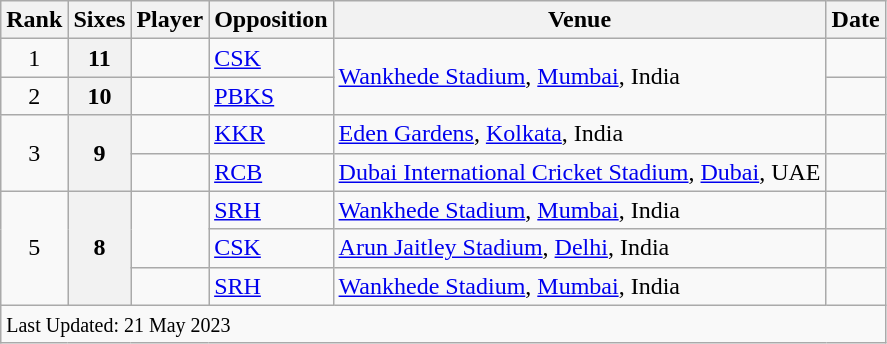<table class="wikitable">
<tr>
<th>Rank</th>
<th>Sixes</th>
<th>Player</th>
<th>Opposition</th>
<th>Venue</th>
<th>Date</th>
</tr>
<tr>
<td align=center>1</td>
<th scope=row style=text-align:center;>11</th>
<td></td>
<td><a href='#'>CSK</a></td>
<td rowspan=2><a href='#'>Wankhede Stadium</a>, <a href='#'>Mumbai</a>, India</td>
<td></td>
</tr>
<tr>
<td align=center>2</td>
<th scope=row style=text-align:center;>10</th>
<td></td>
<td><a href='#'>PBKS</a></td>
<td></td>
</tr>
<tr>
<td align=center rowspan=2>3</td>
<th scope=row style=text-align:center; rowspan=2>9</th>
<td></td>
<td><a href='#'>KKR</a></td>
<td><a href='#'>Eden Gardens</a>, <a href='#'>Kolkata</a>, India</td>
<td></td>
</tr>
<tr>
<td></td>
<td><a href='#'>RCB</a></td>
<td><a href='#'>Dubai International Cricket Stadium</a>, <a href='#'>Dubai</a>, UAE</td>
<td></td>
</tr>
<tr>
<td align=center rowspan=3>5</td>
<th scope=row style=text-align:center; rowspan=3>8</th>
<td rowspan=2></td>
<td><a href='#'>SRH</a></td>
<td><a href='#'>Wankhede Stadium</a>, <a href='#'>Mumbai</a>, India</td>
<td></td>
</tr>
<tr>
<td><a href='#'>CSK</a></td>
<td><a href='#'>Arun Jaitley Stadium</a>, <a href='#'>Delhi</a>, India</td>
<td></td>
</tr>
<tr>
<td></td>
<td><a href='#'>SRH</a></td>
<td><a href='#'>Wankhede Stadium</a>, <a href='#'>Mumbai</a>, India</td>
<td></td>
</tr>
<tr class=sortbottom>
<td colspan=6><small>Last Updated: 21 May 2023</small></td>
</tr>
</table>
